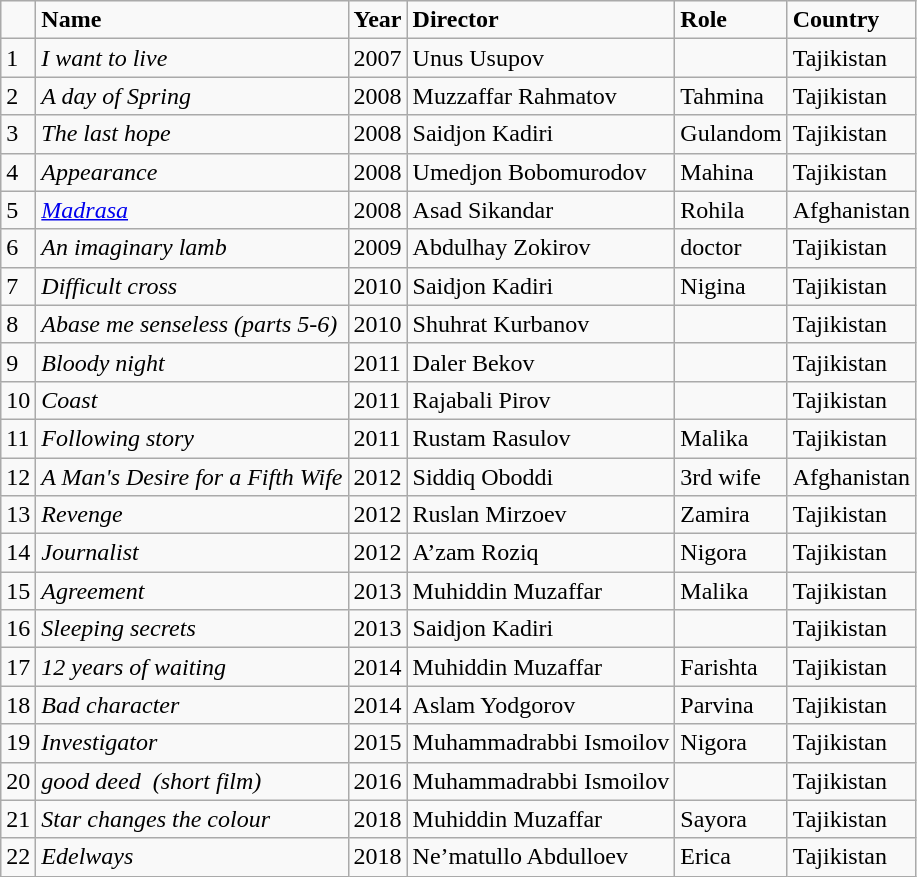<table class="wikitable">
<tr>
<td></td>
<td><strong>Name</strong></td>
<td><strong>Year</strong></td>
<td><strong>Director</strong></td>
<td><strong>Role</strong></td>
<td><strong>Country</strong></td>
</tr>
<tr>
<td>1</td>
<td><em>I want to live</em></td>
<td>2007</td>
<td>Unus Usupov</td>
<td></td>
<td>Tajikistan</td>
</tr>
<tr>
<td>2</td>
<td><em>A day of  Spring</em></td>
<td>2008</td>
<td>Muzzaffar Rahmatov</td>
<td>Tahmina</td>
<td>Tajikistan</td>
</tr>
<tr>
<td>3</td>
<td><em>The last hope</em></td>
<td>2008</td>
<td>Saidjon Kadiri</td>
<td>Gulandom</td>
<td>Tajikistan</td>
</tr>
<tr>
<td>4</td>
<td><em>Appearance</em></td>
<td>2008</td>
<td>Umedjon Bobomurodov</td>
<td>Mahina</td>
<td>Tajikistan</td>
</tr>
<tr>
<td>5</td>
<td><em><a href='#'>Madrasa</a></em></td>
<td>2008</td>
<td>Asad Sikandar</td>
<td>Rohila</td>
<td>Afghanistan</td>
</tr>
<tr>
<td>6</td>
<td><em>An imaginary lamb</em></td>
<td>2009</td>
<td>Abdulhay Zokirov</td>
<td>doctor</td>
<td>Tajikistan</td>
</tr>
<tr>
<td>7</td>
<td><em>Difficult  cross</em></td>
<td>2010</td>
<td>Saidjon Kadiri</td>
<td>Nigina</td>
<td>Tajikistan</td>
</tr>
<tr>
<td>8</td>
<td><em>Abase me senseless (parts 5-6)</em></td>
<td>2010</td>
<td>Shuhrat Kurbanov</td>
<td></td>
<td>Tajikistan</td>
</tr>
<tr>
<td>9</td>
<td><em>Bloody night</em></td>
<td>2011</td>
<td>Daler Bekov</td>
<td></td>
<td>Tajikistan</td>
</tr>
<tr>
<td>10</td>
<td><em>Coast</em></td>
<td>2011</td>
<td>Rajabali Pirov</td>
<td></td>
<td>Tajikistan</td>
</tr>
<tr>
<td>11</td>
<td><em>Following  story</em></td>
<td>2011</td>
<td>Rustam Rasulov</td>
<td>Malika</td>
<td>Tajikistan</td>
</tr>
<tr>
<td>12</td>
<td><em>A Man's Desire for a Fifth Wife</em></td>
<td>2012</td>
<td>Siddiq Oboddi</td>
<td>3rd wife</td>
<td>Afghanistan</td>
</tr>
<tr>
<td>13</td>
<td><em>Revenge</em></td>
<td>2012</td>
<td>Ruslan Mirzoev</td>
<td>Zamira</td>
<td>Tajikistan</td>
</tr>
<tr>
<td>14</td>
<td><em>Journalist</em></td>
<td>2012</td>
<td>A’zam Roziq</td>
<td>Nigora</td>
<td>Tajikistan</td>
</tr>
<tr>
<td>15</td>
<td><em>Agreement</em></td>
<td>2013</td>
<td>Muhiddin Muzaffar</td>
<td>Malika</td>
<td>Tajikistan</td>
</tr>
<tr>
<td>16</td>
<td><em>Sleeping  secrets</em></td>
<td>2013</td>
<td>Saidjon Kadiri</td>
<td></td>
<td>Tajikistan</td>
</tr>
<tr>
<td>17</td>
<td><em>12 years of waiting</em></td>
<td>2014</td>
<td>Muhiddin Muzaffar</td>
<td>Farishta</td>
<td>Tajikistan</td>
</tr>
<tr>
<td>18</td>
<td><em>Bad character</em></td>
<td>2014</td>
<td>Aslam Yodgorov</td>
<td>Parvina</td>
<td>Tajikistan</td>
</tr>
<tr>
<td>19</td>
<td><em>Investigator</em></td>
<td>2015</td>
<td>Muhammadrabbi Ismoilov</td>
<td>Nigora</td>
<td>Tajikistan</td>
</tr>
<tr>
<td>20</td>
<td><em>good deed  (short film)</em></td>
<td>2016</td>
<td>Muhammadrabbi Ismoilov</td>
<td></td>
<td>Tajikistan</td>
</tr>
<tr>
<td>21</td>
<td><em>Star changes  the colour</em></td>
<td>2018</td>
<td>Muhiddin Muzaffar</td>
<td>Sayora</td>
<td>Tajikistan</td>
</tr>
<tr>
<td>22</td>
<td><em>Edelways</em></td>
<td>2018</td>
<td>Ne’matullo Abdulloev</td>
<td>Erica</td>
<td>Tajikistan</td>
</tr>
</table>
